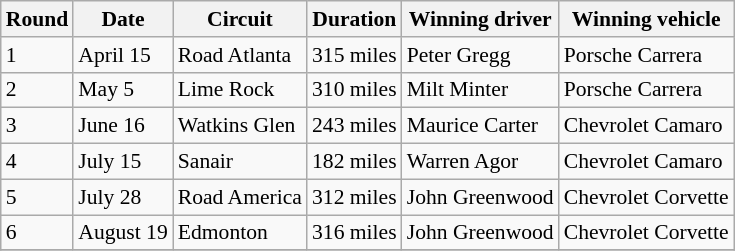<table class="wikitable" style="font-size: 90%;">
<tr>
<th>Round</th>
<th>Date</th>
<th>Circuit</th>
<th>Duration</th>
<th>Winning driver</th>
<th>Winning vehicle</th>
</tr>
<tr>
<td>1</td>
<td>April 15</td>
<td>Road Atlanta</td>
<td>315 miles</td>
<td>Peter Gregg</td>
<td>Porsche Carrera</td>
</tr>
<tr>
<td>2</td>
<td>May 5</td>
<td>Lime Rock</td>
<td>310 miles</td>
<td>Milt Minter</td>
<td>Porsche Carrera</td>
</tr>
<tr>
<td>3</td>
<td>June 16</td>
<td>Watkins Glen</td>
<td>243 miles</td>
<td>Maurice Carter</td>
<td>Chevrolet Camaro</td>
</tr>
<tr>
<td>4</td>
<td>July 15</td>
<td>Sanair</td>
<td>182 miles</td>
<td>Warren Agor</td>
<td>Chevrolet Camaro</td>
</tr>
<tr>
<td>5</td>
<td>July 28</td>
<td>Road America</td>
<td>312 miles</td>
<td>John Greenwood</td>
<td>Chevrolet Corvette</td>
</tr>
<tr>
<td>6</td>
<td>August 19</td>
<td>Edmonton</td>
<td>316 miles</td>
<td>John Greenwood</td>
<td>Chevrolet Corvette</td>
</tr>
<tr>
</tr>
</table>
